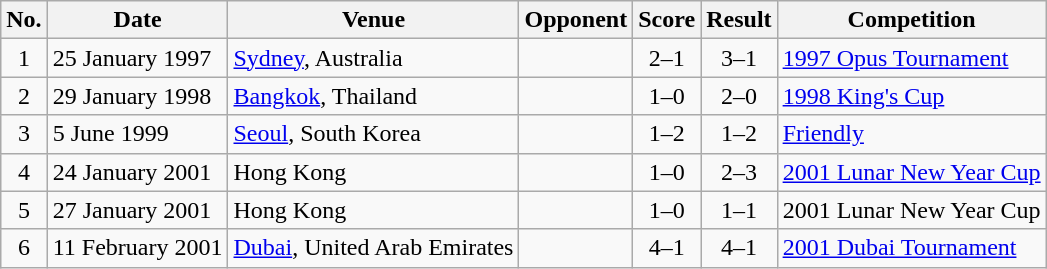<table class="wikitable sortable">
<tr>
<th>No.</th>
<th>Date</th>
<th>Venue</th>
<th>Opponent</th>
<th>Score</th>
<th>Result</th>
<th>Competition</th>
</tr>
<tr>
<td align=center>1</td>
<td>25 January 1997</td>
<td><a href='#'>Sydney</a>, Australia</td>
<td></td>
<td align=center>2–1</td>
<td align=center>3–1</td>
<td><a href='#'>1997 Opus Tournament</a></td>
</tr>
<tr>
<td align=center>2</td>
<td>29 January 1998</td>
<td><a href='#'>Bangkok</a>, Thailand</td>
<td></td>
<td align=center>1–0</td>
<td align=center>2–0</td>
<td><a href='#'>1998 King's Cup</a></td>
</tr>
<tr>
<td align=center>3</td>
<td>5 June 1999</td>
<td><a href='#'>Seoul</a>, South Korea</td>
<td></td>
<td align=center>1–2</td>
<td align=center>1–2</td>
<td><a href='#'>Friendly</a></td>
</tr>
<tr>
<td align=center>4</td>
<td>24 January 2001</td>
<td>Hong Kong</td>
<td></td>
<td align=center>1–0</td>
<td align=center>2–3</td>
<td><a href='#'>2001 Lunar New Year Cup</a></td>
</tr>
<tr>
<td align=center>5</td>
<td>27 January 2001</td>
<td>Hong Kong</td>
<td></td>
<td align=center>1–0</td>
<td align=center>1–1 <br></td>
<td>2001 Lunar New Year Cup</td>
</tr>
<tr>
<td align=center>6</td>
<td>11 February 2001</td>
<td><a href='#'>Dubai</a>, United Arab Emirates</td>
<td></td>
<td align=center>4–1</td>
<td align=center>4–1</td>
<td><a href='#'>2001 Dubai Tournament</a></td>
</tr>
</table>
